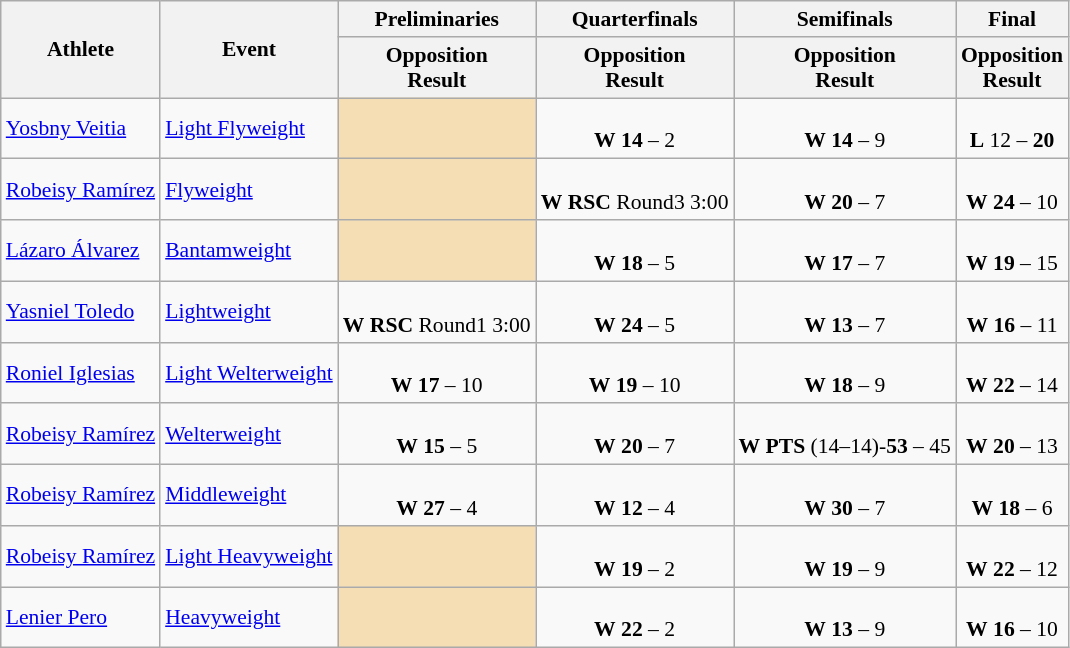<table class="wikitable" style="font-size:90%">
<tr>
<th rowspan=2>Athlete</th>
<th rowspan=2>Event</th>
<th>Preliminaries</th>
<th>Quarterfinals</th>
<th>Semifinals</th>
<th>Final</th>
</tr>
<tr>
<th>Opposition<br>Result</th>
<th>Opposition<br>Result</th>
<th>Opposition<br>Result</th>
<th>Opposition<br>Result</th>
</tr>
<tr>
<td><a href='#'>Yosbny Veitia</a></td>
<td><a href='#'>Light Flyweight</a></td>
<td bgcolor=wheat></td>
<td align=center><br><strong>W</strong> <strong>14</strong> – 2</td>
<td align=center><br><strong>W</strong> <strong>14</strong> – 9</td>
<td align=center><br><strong>L</strong> 12 – <strong>20</strong><br></td>
</tr>
<tr>
<td><a href='#'>Robeisy Ramírez</a></td>
<td><a href='#'>Flyweight</a></td>
<td bgcolor=wheat></td>
<td align=center><br><strong>W</strong> <strong>RSC</strong> Round3 3:00</td>
<td align=center><br><strong>W</strong> <strong>20</strong> – 7</td>
<td align=center><br><strong>W</strong> <strong>24</strong> – 10<br></td>
</tr>
<tr>
<td><a href='#'>Lázaro Álvarez</a></td>
<td><a href='#'>Bantamweight</a></td>
<td bgcolor=wheat></td>
<td align=center><br><strong>W</strong> <strong>18</strong> – 5</td>
<td align=center><br><strong>W</strong> <strong>17</strong> – 7</td>
<td align=center><br><strong>W</strong> <strong>19</strong> – 15<br></td>
</tr>
<tr>
<td><a href='#'>Yasniel Toledo</a></td>
<td><a href='#'>Lightweight</a></td>
<td align=center><br><strong>W</strong> <strong>RSC</strong> Round1 3:00</td>
<td align=center><br><strong>W</strong> <strong>24</strong> – 5</td>
<td align=center><br><strong>W</strong> <strong>13</strong> – 7</td>
<td align=center><br><strong>W</strong> <strong>16</strong> – 11<br></td>
</tr>
<tr>
<td><a href='#'>Roniel Iglesias</a></td>
<td><a href='#'>Light Welterweight</a></td>
<td align=center><br><strong>W</strong> <strong>17</strong> – 10</td>
<td align=center><br><strong>W</strong> <strong>19</strong> – 10</td>
<td align=center><br><strong>W</strong> <strong>18</strong> – 9</td>
<td align=center><br><strong>W</strong> <strong>22</strong> – 14<br></td>
</tr>
<tr>
<td><a href='#'>Robeisy Ramírez</a></td>
<td><a href='#'>Welterweight</a></td>
<td align=center><br><strong>W</strong> <strong>15</strong> – 5</td>
<td align=center><br><strong>W</strong> <strong>20</strong> – 7</td>
<td align=center><br><strong>W</strong> <strong>PTS</strong> (14–14)-<strong>53</strong> – 45</td>
<td align=center><br><strong>W</strong> <strong>20</strong> – 13<br></td>
</tr>
<tr>
<td><a href='#'>Robeisy Ramírez</a></td>
<td><a href='#'>Middleweight</a></td>
<td align=center><br><strong>W</strong> <strong>27</strong> – 4</td>
<td align=center><br><strong>W</strong> <strong>12</strong> – 4</td>
<td align=center><br><strong>W</strong> <strong>30</strong> – 7</td>
<td align=center><br><strong>W</strong> <strong>18</strong> – 6<br></td>
</tr>
<tr>
<td><a href='#'>Robeisy Ramírez</a></td>
<td><a href='#'>Light Heavyweight</a></td>
<td bgcolor=wheat></td>
<td align=center><br><strong>W</strong> <strong>19</strong> – 2</td>
<td align=center><br><strong>W</strong> <strong>19</strong> – 9</td>
<td align=center><br><strong>W</strong> <strong>22</strong> – 12<br></td>
</tr>
<tr>
<td><a href='#'>Lenier Pero</a></td>
<td><a href='#'>Heavyweight</a></td>
<td bgcolor=wheat></td>
<td align=center><br><strong>W</strong> <strong>22</strong> – 2</td>
<td align=center><br><strong>W</strong> <strong>13</strong> – 9</td>
<td align=center><br><strong>W</strong> <strong>16</strong> – 10<br></td>
</tr>
</table>
